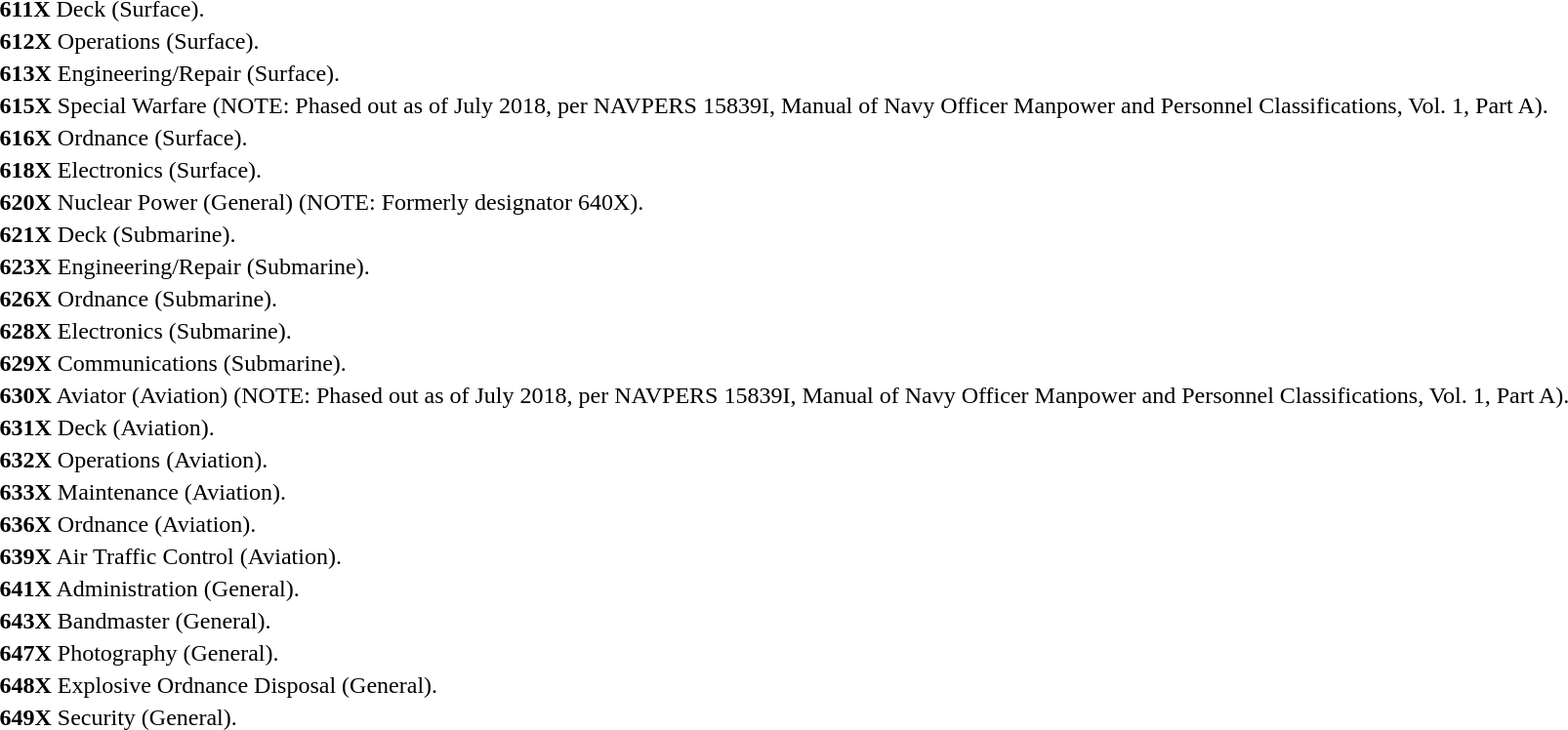<table>
<tr>
<td><strong>611X</strong> Deck (Surface).</td>
</tr>
<tr>
<td><strong>612X</strong> Operations (Surface).</td>
</tr>
<tr>
<td><strong>613X</strong> Engineering/Repair (Surface).</td>
</tr>
<tr>
<td><strong>615X</strong> Special Warfare (NOTE: Phased out as of July 2018, per NAVPERS 15839I, Manual of Navy Officer Manpower and Personnel Classifications, Vol. 1, Part A).</td>
</tr>
<tr>
<td><strong>616X</strong> Ordnance (Surface).</td>
</tr>
<tr>
<td><strong>618X</strong> Electronics (Surface).</td>
</tr>
<tr>
<td><strong>620X</strong> Nuclear Power (General) (NOTE: Formerly designator 640X).</td>
</tr>
<tr>
<td><strong>621X</strong> Deck (Submarine).</td>
</tr>
<tr>
<td><strong>623X</strong> Engineering/Repair (Submarine).</td>
</tr>
<tr>
<td><strong>626X</strong> Ordnance (Submarine).</td>
</tr>
<tr>
<td><strong>628X</strong> Electronics (Submarine).</td>
</tr>
<tr>
<td><strong>629X</strong> Communications (Submarine).</td>
</tr>
<tr>
<td><strong>630X</strong> Aviator (Aviation) (NOTE: Phased out as of July 2018, per NAVPERS 15839I, Manual of Navy Officer Manpower and Personnel Classifications, Vol. 1, Part A).</td>
</tr>
<tr>
<td><strong>631X</strong> Deck (Aviation).</td>
</tr>
<tr>
<td><strong>632X</strong> Operations (Aviation).</td>
</tr>
<tr>
<td><strong>633X</strong> Maintenance (Aviation).</td>
</tr>
<tr>
<td><strong>636X</strong> Ordnance (Aviation).</td>
</tr>
<tr>
<td><strong>639X</strong> Air Traffic Control (Aviation).</td>
</tr>
<tr>
<td><strong>641X</strong> Administration (General).</td>
</tr>
<tr>
<td><strong>643X</strong> Bandmaster (General).</td>
</tr>
<tr>
<td><strong>647X</strong> Photography (General).</td>
</tr>
<tr>
<td><strong>648X</strong> Explosive Ordnance Disposal (General).</td>
</tr>
<tr>
<td><strong>649X</strong> Security (General).</td>
</tr>
</table>
